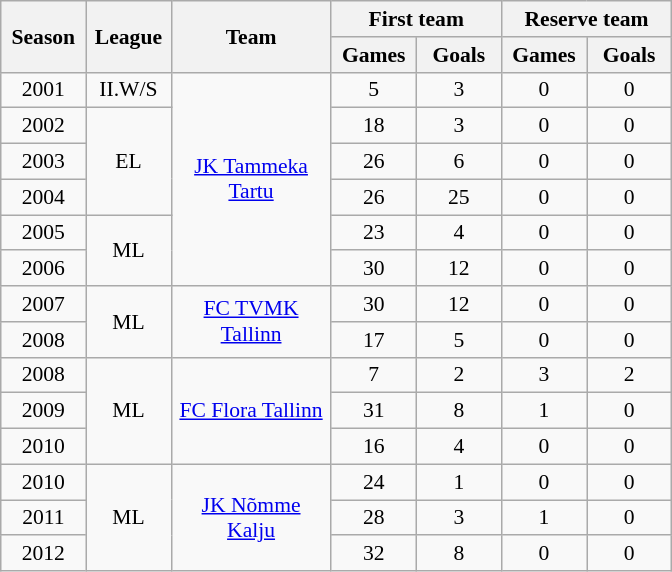<table class="wikitable" style="font-size:90%; text-align:center;">
<tr>
<th width="50" rowspan="2">Season</th>
<th width="50" rowspan="2">League</th>
<th width="100" rowspan="2">Team</th>
<th colspan="2">First team</th>
<th colspan="2">Reserve team</th>
</tr>
<tr>
<th width="50">Games</th>
<th width="50">Goals</th>
<th width="50">Games</th>
<th width="50">Goals</th>
</tr>
<tr>
<td>2001</td>
<td>II.W/S</td>
<td rowspan="6"><a href='#'>JK Tammeka Tartu</a></td>
<td>5</td>
<td>3</td>
<td>0</td>
<td>0</td>
</tr>
<tr>
<td>2002</td>
<td rowspan="3">EL</td>
<td>18</td>
<td>3</td>
<td>0</td>
<td>0</td>
</tr>
<tr>
<td>2003</td>
<td>26</td>
<td>6</td>
<td>0</td>
<td>0</td>
</tr>
<tr>
<td>2004</td>
<td>26</td>
<td>25</td>
<td>0</td>
<td>0</td>
</tr>
<tr>
<td>2005</td>
<td rowspan="2">ML</td>
<td>23</td>
<td>4</td>
<td>0</td>
<td>0</td>
</tr>
<tr>
<td>2006</td>
<td>30</td>
<td>12</td>
<td>0</td>
<td>0</td>
</tr>
<tr>
<td>2007</td>
<td rowspan="2">ML</td>
<td rowspan="2"><a href='#'>FC TVMK Tallinn</a></td>
<td>30</td>
<td>12</td>
<td>0</td>
<td>0</td>
</tr>
<tr>
<td>2008</td>
<td>17</td>
<td>5</td>
<td>0</td>
<td>0</td>
</tr>
<tr>
<td>2008</td>
<td rowspan="3">ML</td>
<td rowspan="3"><a href='#'>FC Flora Tallinn</a></td>
<td>7</td>
<td>2</td>
<td>3</td>
<td>2</td>
</tr>
<tr>
<td>2009</td>
<td>31</td>
<td>8</td>
<td>1</td>
<td>0</td>
</tr>
<tr>
<td>2010</td>
<td>16</td>
<td>4</td>
<td>0</td>
<td>0</td>
</tr>
<tr>
<td>2010</td>
<td rowspan="3">ML</td>
<td rowspan="3"><a href='#'>JK Nõmme Kalju</a></td>
<td>24</td>
<td>1</td>
<td>0</td>
<td>0</td>
</tr>
<tr>
<td>2011</td>
<td>28</td>
<td>3</td>
<td>1</td>
<td>0</td>
</tr>
<tr>
<td>2012</td>
<td>32</td>
<td>8</td>
<td>0</td>
<td>0</td>
</tr>
</table>
